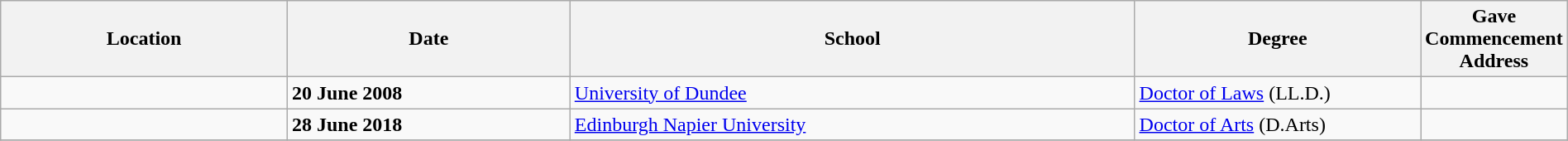<table class="wikitable" style="width:100%;">
<tr>
<th style="width:20%;">Location</th>
<th style="width:20%;">Date</th>
<th style="width:40%;">School</th>
<th style="width:20%;">Degree</th>
<th style="width:20%;">Gave Commencement Address</th>
</tr>
<tr>
<td></td>
<td><strong>20 June 2008</strong></td>
<td><a href='#'>University of Dundee</a></td>
<td><a href='#'>Doctor of Laws</a> (LL.D.)</td>
<td></td>
</tr>
<tr>
<td></td>
<td><strong>28 June 2018</strong></td>
<td><a href='#'>Edinburgh Napier University</a></td>
<td><a href='#'>Doctor of Arts</a> (D.Arts)</td>
<td></td>
</tr>
<tr>
</tr>
</table>
